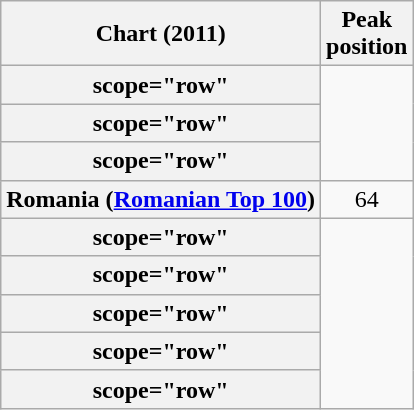<table class="wikitable plainrowheaders sortable">
<tr>
<th scope="col">Chart (2011)</th>
<th scope="col">Peak<br>position</th>
</tr>
<tr>
<th>scope="row"</th>
</tr>
<tr>
<th>scope="row"</th>
</tr>
<tr>
<th>scope="row"</th>
</tr>
<tr>
<th scope="row">Romania (<a href='#'>Romanian Top 100</a>)</th>
<td style="text-align:center;">64</td>
</tr>
<tr>
<th>scope="row"</th>
</tr>
<tr>
<th>scope="row"</th>
</tr>
<tr>
<th>scope="row"</th>
</tr>
<tr>
<th>scope="row"</th>
</tr>
<tr>
<th>scope="row"</th>
</tr>
</table>
